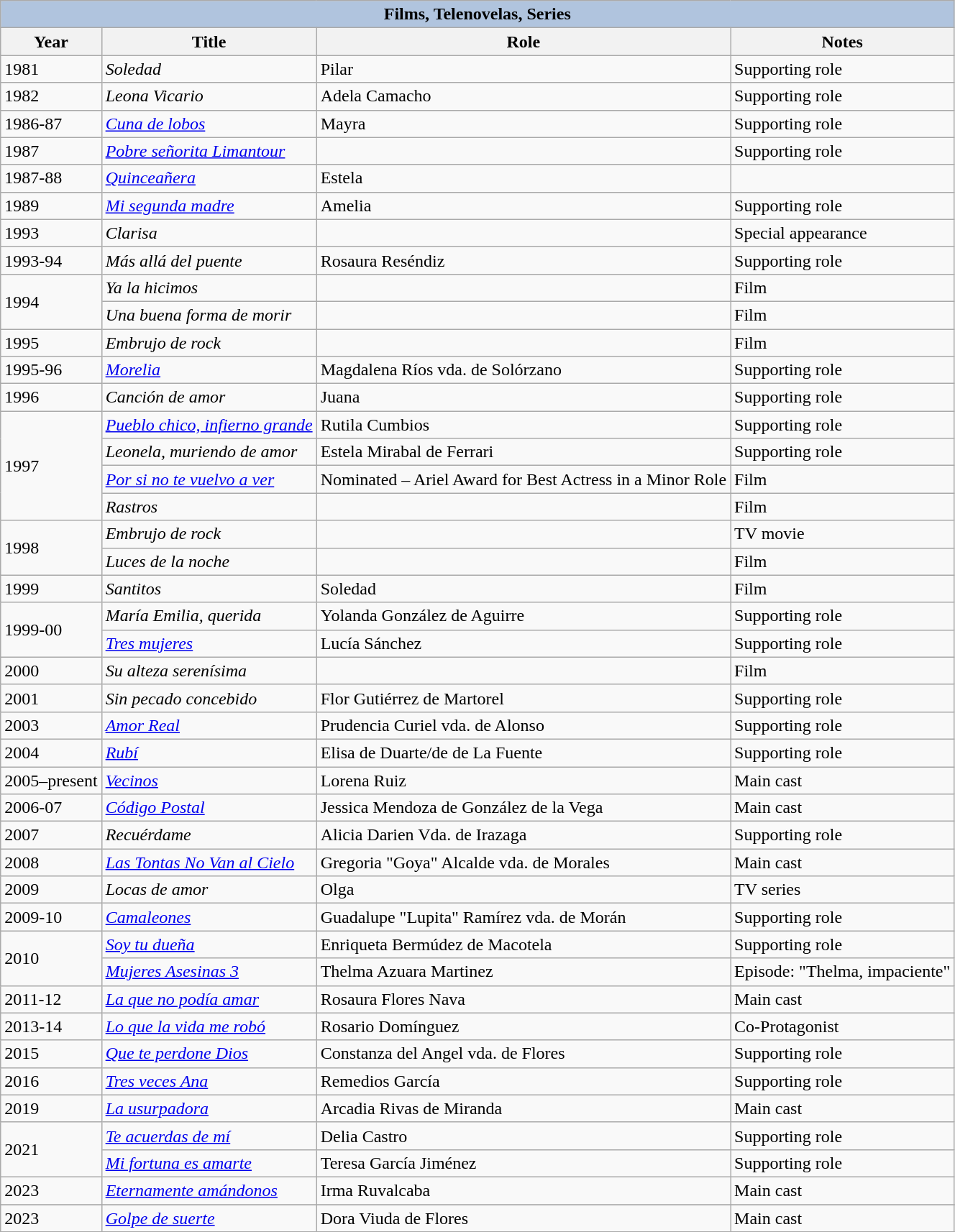<table class="wikitable">
<tr>
<th colspan="5" style="background:LightSteelBlue;">Films, Telenovelas, Series</th>
</tr>
<tr>
<th>Year</th>
<th>Title</th>
<th>Role</th>
<th>Notes</th>
</tr>
<tr>
<td>1981</td>
<td><em>Soledad</em></td>
<td>Pilar</td>
<td>Supporting role</td>
</tr>
<tr>
<td>1982</td>
<td><em>Leona Vicario</em></td>
<td>Adela Camacho</td>
<td>Supporting role</td>
</tr>
<tr>
<td>1986-87</td>
<td><em><a href='#'>Cuna de lobos</a></em></td>
<td>Mayra</td>
<td>Supporting role</td>
</tr>
<tr>
<td>1987</td>
<td><em><a href='#'>Pobre señorita Limantour</a></em></td>
<td></td>
<td>Supporting role</td>
</tr>
<tr>
<td>1987-88</td>
<td><em><a href='#'>Quinceañera</a></em></td>
<td>Estela</td>
<td></td>
</tr>
<tr>
<td>1989</td>
<td><em><a href='#'>Mi segunda madre</a></em></td>
<td>Amelia</td>
<td>Supporting role</td>
</tr>
<tr>
<td>1993</td>
<td><em>Clarisa</em></td>
<td></td>
<td>Special appearance</td>
</tr>
<tr>
<td>1993-94</td>
<td><em>Más allá del puente</em></td>
<td>Rosaura Reséndiz</td>
<td>Supporting role</td>
</tr>
<tr>
<td rowspan=2>1994</td>
<td><em>Ya la hicimos</em></td>
<td></td>
<td>Film</td>
</tr>
<tr>
<td><em>Una buena forma de morir</em></td>
<td></td>
<td>Film</td>
</tr>
<tr>
<td>1995</td>
<td><em>Embrujo de rock</em></td>
<td></td>
<td>Film</td>
</tr>
<tr>
<td>1995-96</td>
<td><em><a href='#'>Morelia</a></em></td>
<td>Magdalena Ríos vda. de Solórzano</td>
<td>Supporting role</td>
</tr>
<tr>
<td>1996</td>
<td><em>Canción de amor</em></td>
<td>Juana</td>
<td>Supporting role</td>
</tr>
<tr>
<td rowspan=4>1997</td>
<td><em><a href='#'>Pueblo chico, infierno grande</a></em></td>
<td>Rutila Cumbios</td>
<td>Supporting role</td>
</tr>
<tr>
<td><em>Leonela, muriendo de amor</em></td>
<td>Estela Mirabal de Ferrari</td>
<td>Supporting role</td>
</tr>
<tr>
<td><em><a href='#'>Por si no te vuelvo a ver</a></em></td>
<td>Nominated – Ariel Award for Best Actress in a Minor Role</td>
<td>Film</td>
</tr>
<tr>
<td><em>Rastros</em></td>
<td></td>
<td>Film</td>
</tr>
<tr>
<td rowspan=2>1998</td>
<td><em>Embrujo de rock</em></td>
<td></td>
<td>TV movie</td>
</tr>
<tr>
<td><em>Luces de la noche</em></td>
<td></td>
<td>Film</td>
</tr>
<tr>
<td>1999</td>
<td><em>Santitos</em></td>
<td>Soledad</td>
<td>Film</td>
</tr>
<tr>
<td rowspan=2>1999-00</td>
<td><em>María Emilia, querida</em></td>
<td>Yolanda González de Aguirre</td>
<td>Supporting role</td>
</tr>
<tr>
<td><em><a href='#'>Tres mujeres</a></em></td>
<td>Lucía Sánchez</td>
<td>Supporting role</td>
</tr>
<tr>
<td>2000</td>
<td><em>Su alteza serenísima </em></td>
<td></td>
<td>Film</td>
</tr>
<tr>
<td>2001</td>
<td><em>Sin pecado concebido</em></td>
<td>Flor Gutiérrez de Martorel</td>
<td>Supporting role</td>
</tr>
<tr>
<td>2003</td>
<td><em><a href='#'>Amor Real</a></em></td>
<td>Prudencia Curiel vda. de Alonso</td>
<td>Supporting role</td>
</tr>
<tr>
<td>2004</td>
<td><em><a href='#'>Rubí</a></em></td>
<td>Elisa de Duarte/de de La Fuente</td>
<td>Supporting role</td>
</tr>
<tr>
<td>2005–present</td>
<td><em><a href='#'>Vecinos</a></em></td>
<td>Lorena Ruiz</td>
<td>Main cast</td>
</tr>
<tr>
<td>2006-07</td>
<td><em><a href='#'>Código Postal</a></em></td>
<td>Jessica Mendoza de González de la Vega</td>
<td>Main cast</td>
</tr>
<tr>
<td>2007</td>
<td><em>Recuérdame</em></td>
<td>Alicia Darien Vda. de Irazaga</td>
<td>Supporting role</td>
</tr>
<tr>
<td>2008</td>
<td><em><a href='#'>Las Tontas No Van al Cielo</a></em></td>
<td>Gregoria "Goya" Alcalde vda. de Morales</td>
<td>Main cast</td>
</tr>
<tr>
<td>2009</td>
<td><em>Locas de amor</em></td>
<td>Olga</td>
<td>TV series</td>
</tr>
<tr>
<td>2009-10</td>
<td><em><a href='#'>Camaleones</a></em></td>
<td>Guadalupe "Lupita" Ramírez vda. de Morán</td>
<td>Supporting role</td>
</tr>
<tr>
<td rowspan=2>2010</td>
<td><em><a href='#'>Soy tu dueña</a></em></td>
<td>Enriqueta Bermúdez de Macotela</td>
<td>Supporting role</td>
</tr>
<tr>
<td><em><a href='#'>Mujeres Asesinas 3</a></em></td>
<td>Thelma Azuara Martinez</td>
<td>Episode: "Thelma, impaciente"</td>
</tr>
<tr>
<td>2011-12</td>
<td><em><a href='#'>La que no podía amar</a></em></td>
<td>Rosaura Flores Nava</td>
<td>Main cast</td>
</tr>
<tr>
<td>2013-14</td>
<td><em><a href='#'>Lo que la vida me robó</a></em></td>
<td>Rosario Domínguez</td>
<td>Co-Protagonist</td>
</tr>
<tr>
<td>2015</td>
<td><em><a href='#'>Que te perdone Dios</a></em></td>
<td>Constanza del Angel vda. de Flores</td>
<td>Supporting role</td>
</tr>
<tr>
<td>2016</td>
<td><em><a href='#'>Tres veces Ana</a></em></td>
<td>Remedios García</td>
<td>Supporting role</td>
</tr>
<tr>
<td>2019</td>
<td><em><a href='#'>La usurpadora</a></em></td>
<td>Arcadia Rivas de Miranda</td>
<td>Main cast</td>
</tr>
<tr>
<td rowspan=2>2021</td>
<td><em><a href='#'>Te acuerdas de mí</a></em></td>
<td>Delia Castro</td>
<td>Supporting role</td>
</tr>
<tr>
<td><em><a href='#'>Mi fortuna es amarte</a></em></td>
<td>Teresa García Jiménez</td>
<td>Supporting role</td>
</tr>
<tr>
<td>2023</td>
<td><em><a href='#'>Eternamente amándonos</a></em></td>
<td>Irma Ruvalcaba</td>
<td>Main cast</td>
</tr>
<tr>
</tr>
<tr>
<td>2023</td>
<td><em><a href='#'>Golpe de suerte</a></em></td>
<td>Dora Viuda de Flores</td>
<td>Main cast</td>
</tr>
<tr>
</tr>
</table>
